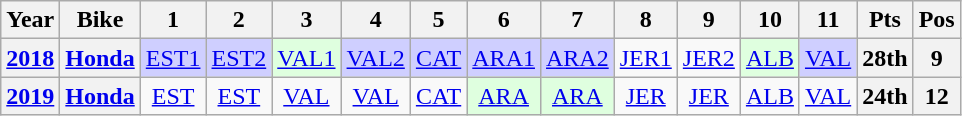<table class="wikitable" style="text-align:center">
<tr>
<th>Year</th>
<th>Bike</th>
<th>1</th>
<th>2</th>
<th>3</th>
<th>4</th>
<th>5</th>
<th>6</th>
<th>7</th>
<th>8</th>
<th>9</th>
<th>10</th>
<th>11</th>
<th>Pts</th>
<th>Pos</th>
</tr>
<tr>
<th><a href='#'>2018</a></th>
<th><a href='#'>Honda</a></th>
<td style="background:#cfcfff;"><a href='#'>EST1</a><br></td>
<td style="background:#cfcfff;"><a href='#'>EST2</a><br></td>
<td style="background:#dfffdf;"><a href='#'>VAL1</a><br></td>
<td style="background:#cfcfff;"><a href='#'>VAL2</a><br></td>
<td style="background:#cfcfff;"><a href='#'>CAT</a><br></td>
<td style="background:#cfcfff;"><a href='#'>ARA1</a><br></td>
<td style="background:#cfcfff;"><a href='#'>ARA2</a><br></td>
<td><a href='#'>JER1</a></td>
<td><a href='#'>JER2</a></td>
<td style="background:#dfffdf;"><a href='#'>ALB</a><br></td>
<td style="background:#cfcfff;"><a href='#'>VAL</a><br></td>
<th>28th</th>
<th>9</th>
</tr>
<tr>
<th><a href='#'>2019</a></th>
<th><a href='#'>Honda</a></th>
<td><a href='#'>EST</a></td>
<td><a href='#'>EST</a></td>
<td><a href='#'>VAL</a></td>
<td><a href='#'>VAL</a></td>
<td><a href='#'>CAT</a></td>
<td style="background:#dfffdf;"><a href='#'>ARA</a><br></td>
<td style="background:#dfffdf;"><a href='#'>ARA</a><br></td>
<td><a href='#'>JER</a></td>
<td><a href='#'>JER</a></td>
<td><a href='#'>ALB</a></td>
<td><a href='#'>VAL</a></td>
<th>24th</th>
<th>12</th>
</tr>
</table>
